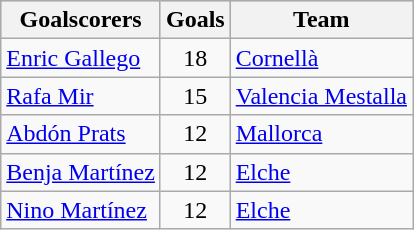<table class="wikitable sortable" class="wikitable">
<tr style="background:#ccc; text-align:center;">
<th>Goalscorers</th>
<th>Goals</th>
<th>Team</th>
</tr>
<tr>
<td> <a href='#'>Enric Gallego</a></td>
<td style="text-align:center;">18</td>
<td><a href='#'>Cornellà</a></td>
</tr>
<tr>
<td> <a href='#'>Rafa Mir</a></td>
<td style="text-align:center;">15</td>
<td><a href='#'>Valencia Mestalla</a></td>
</tr>
<tr>
<td> <a href='#'>Abdón Prats</a></td>
<td style="text-align:center;">12</td>
<td><a href='#'>Mallorca</a></td>
</tr>
<tr>
<td> <a href='#'>Benja Martínez</a></td>
<td style="text-align:center;">12</td>
<td><a href='#'>Elche</a></td>
</tr>
<tr>
<td> <a href='#'>Nino Martínez</a></td>
<td style="text-align:center;">12</td>
<td><a href='#'>Elche</a></td>
</tr>
</table>
